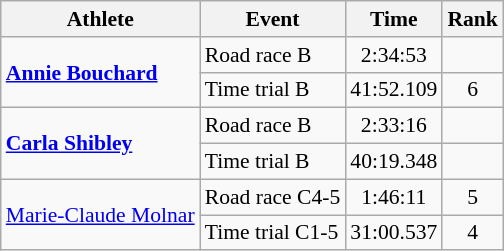<table class=wikitable style="font-size:90%">
<tr>
<th>Athlete</th>
<th>Event</th>
<th>Time</th>
<th>Rank</th>
</tr>
<tr align=center>
<td align=left rowspan=2><strong><a href='#'>Annie Bouchard</a></strong></td>
<td align=left>Road race B</td>
<td>2:34:53</td>
<td></td>
</tr>
<tr align=center>
<td align=left>Time trial B</td>
<td>41:52.109</td>
<td>6</td>
</tr>
<tr align=center>
<td align=left rowspan=2><strong><a href='#'>Carla Shibley</a></strong></td>
<td align=left>Road race B</td>
<td>2:33:16</td>
<td></td>
</tr>
<tr align=center>
<td align=left>Time trial B</td>
<td>40:19.348</td>
<td></td>
</tr>
<tr align=center>
<td align=left rowspan=2><a href='#'>Marie-Claude Molnar</a></td>
<td align=left>Road race C4-5</td>
<td>1:46:11</td>
<td>5</td>
</tr>
<tr align=center>
<td align=left>Time trial C1-5</td>
<td>31:00.537</td>
<td>4</td>
</tr>
</table>
